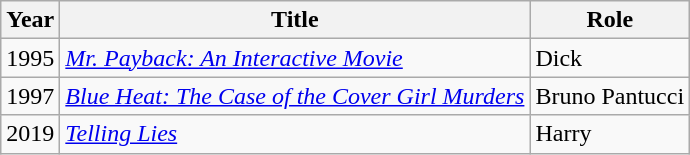<table class = "wikitable sortable">
<tr>
<th>Year</th>
<th>Title</th>
<th>Role</th>
</tr>
<tr>
<td>1995</td>
<td><em><a href='#'>Mr. Payback: An Interactive Movie</a></em></td>
<td>Dick</td>
</tr>
<tr>
<td>1997</td>
<td><em><a href='#'>Blue Heat: The Case of the Cover Girl Murders</a></em></td>
<td>Bruno Pantucci</td>
</tr>
<tr>
<td>2019</td>
<td><em><a href='#'>Telling Lies</a></em></td>
<td>Harry</td>
</tr>
</table>
